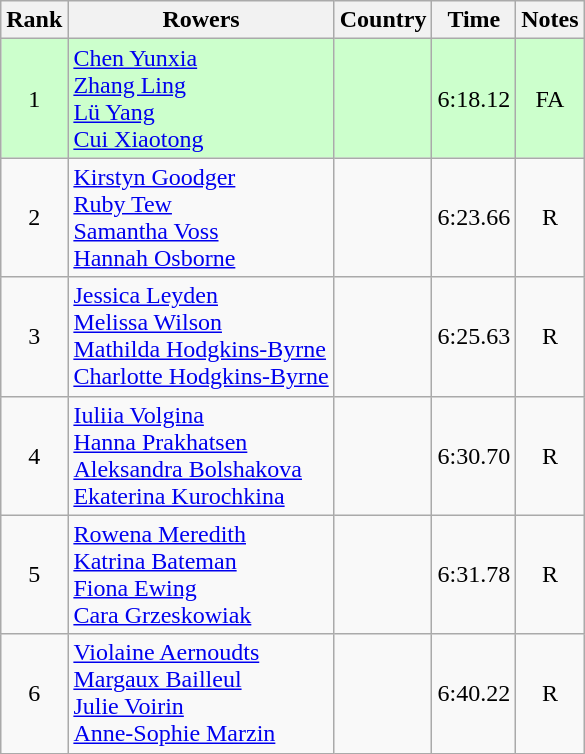<table class="wikitable" style="text-align:center">
<tr>
<th>Rank</th>
<th>Rowers</th>
<th>Country</th>
<th>Time</th>
<th>Notes</th>
</tr>
<tr bgcolor=ccffcc>
<td>1</td>
<td align="left"><a href='#'>Chen Yunxia</a><br><a href='#'>Zhang Ling</a><br><a href='#'>Lü Yang</a><br><a href='#'>Cui Xiaotong</a></td>
<td align="left"></td>
<td>6:18.12</td>
<td>FA</td>
</tr>
<tr>
<td>2</td>
<td align="left"><a href='#'>Kirstyn Goodger</a><br><a href='#'>Ruby Tew</a><br><a href='#'>Samantha Voss</a><br><a href='#'>Hannah Osborne</a></td>
<td align="left"></td>
<td>6:23.66</td>
<td>R</td>
</tr>
<tr>
<td>3</td>
<td align="left"><a href='#'>Jessica Leyden</a><br><a href='#'>Melissa Wilson</a><br><a href='#'>Mathilda Hodgkins-Byrne</a><br><a href='#'>Charlotte Hodgkins-Byrne</a></td>
<td align="left"></td>
<td>6:25.63</td>
<td>R</td>
</tr>
<tr>
<td>4</td>
<td align="left"><a href='#'>Iuliia Volgina</a><br><a href='#'>Hanna Prakhatsen</a><br><a href='#'>Aleksandra Bolshakova</a><br><a href='#'>Ekaterina Kurochkina</a></td>
<td align="left"></td>
<td>6:30.70</td>
<td>R</td>
</tr>
<tr>
<td>5</td>
<td align="left"><a href='#'>Rowena Meredith</a><br><a href='#'>Katrina Bateman</a><br><a href='#'>Fiona Ewing</a><br><a href='#'>Cara Grzeskowiak</a></td>
<td align="left"></td>
<td>6:31.78</td>
<td>R</td>
</tr>
<tr>
<td>6</td>
<td align="left"><a href='#'>Violaine Aernoudts</a><br><a href='#'>Margaux Bailleul</a><br><a href='#'>Julie Voirin</a><br><a href='#'>Anne-Sophie Marzin</a></td>
<td align="left"></td>
<td>6:40.22</td>
<td>R</td>
</tr>
</table>
